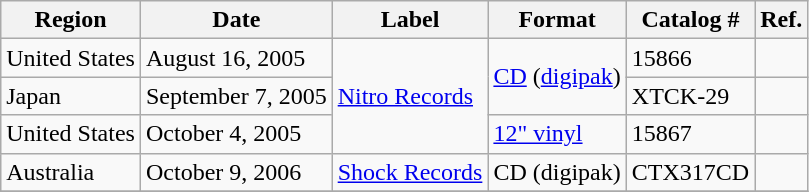<table class="wikitable">
<tr>
<th scope="col">Region</th>
<th scope="col">Date</th>
<th scope="col">Label</th>
<th scope="col">Format</th>
<th scope="col">Catalog #</th>
<th scope="col">Ref.</th>
</tr>
<tr>
<td>United States</td>
<td>August 16, 2005</td>
<td rowspan="3"><a href='#'>Nitro Records</a></td>
<td rowspan="2"><a href='#'>CD</a> (<a href='#'>digipak</a>)</td>
<td>15866</td>
<td></td>
</tr>
<tr>
<td>Japan</td>
<td>September 7, 2005</td>
<td>XTCK-29</td>
<td></td>
</tr>
<tr>
<td>United States</td>
<td>October 4, 2005</td>
<td><a href='#'>12" vinyl</a></td>
<td>15867</td>
<td></td>
</tr>
<tr>
<td>Australia</td>
<td>October 9, 2006</td>
<td><a href='#'>Shock Records</a></td>
<td>CD (digipak)</td>
<td>CTX317CD</td>
<td></td>
</tr>
<tr>
</tr>
</table>
